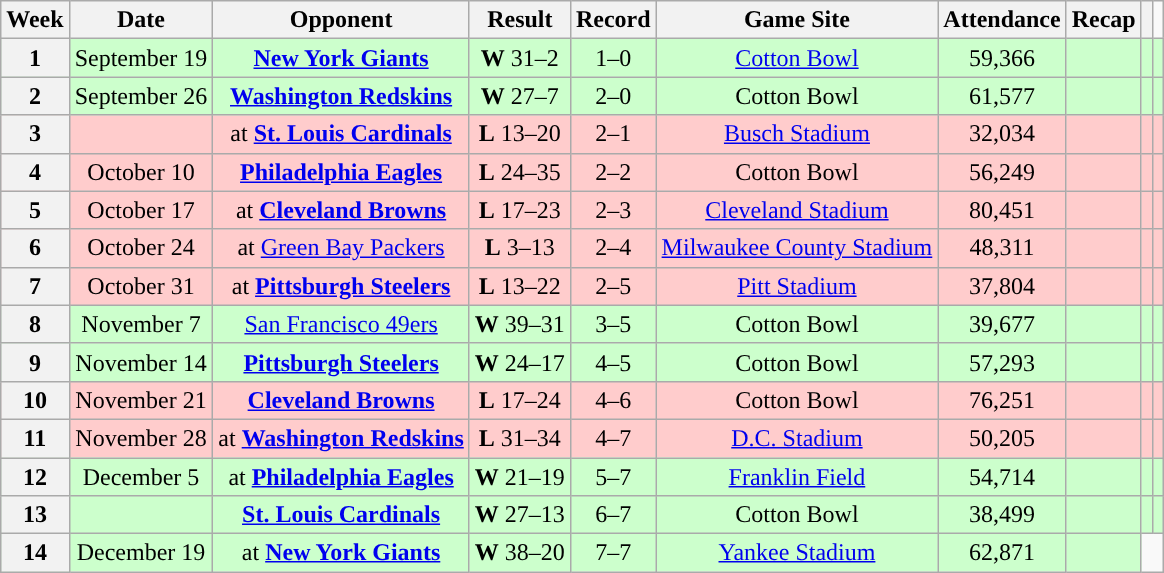<table class="wikitable" style="text-align:center">
<tr>
<th>Week</th>
<th>Date</th>
<th>Opponent</th>
<th>Result</th>
<th>Record</th>
<th>Game Site</th>
<th>Attendance</th>
<th>Recap</th>
<th></th>
</tr>
<tr style="background: #cfc">
<th>1</th>
<td>September 19</td>
<td><strong><a href='#'>New York Giants</a></strong></td>
<td><strong>W</strong> 31–2</td>
<td>1–0</td>
<td><a href='#'>Cotton Bowl</a></td>
<td>59,366</td>
<td></td>
<td></td>
<td></td>
</tr>
<tr style="background: #cfc">
<th>2</th>
<td>September 26</td>
<td><strong><a href='#'>Washington Redskins</a></strong></td>
<td><strong>W</strong> 27–7</td>
<td>2–0</td>
<td>Cotton Bowl</td>
<td>61,577</td>
<td></td>
<td></td>
<td></td>
</tr>
<tr style="background: #fcc">
<th>3</th>
<td></td>
<td>at <strong><a href='#'>St. Louis Cardinals</a></strong></td>
<td><strong>L</strong> 13–20</td>
<td>2–1</td>
<td><a href='#'>Busch Stadium</a></td>
<td>32,034</td>
<td></td>
<td></td>
<td></td>
</tr>
<tr style="background: #fcc">
<th>4</th>
<td>October 10</td>
<td><strong><a href='#'>Philadelphia Eagles</a></strong></td>
<td><strong>L</strong> 24–35</td>
<td>2–2</td>
<td>Cotton Bowl</td>
<td>56,249</td>
<td></td>
<td></td>
<td></td>
</tr>
<tr style="background: #fcc">
<th>5</th>
<td>October 17</td>
<td>at <strong><a href='#'>Cleveland Browns</a></strong></td>
<td><strong>L</strong> 17–23</td>
<td>2–3</td>
<td><a href='#'>Cleveland Stadium</a></td>
<td>80,451</td>
<td></td>
<td></td>
<td></td>
</tr>
<tr style="background: #fcc">
<th>6</th>
<td>October 24</td>
<td>at <a href='#'>Green Bay Packers</a></td>
<td><strong>L</strong> 3–13</td>
<td>2–4</td>
<td><a href='#'>Milwaukee County Stadium</a></td>
<td>48,311</td>
<td></td>
<td></td>
<td></td>
</tr>
<tr style="background: #fcc">
<th>7</th>
<td>October 31</td>
<td>at <strong><a href='#'>Pittsburgh Steelers</a></strong></td>
<td><strong>L</strong> 13–22</td>
<td>2–5</td>
<td><a href='#'>Pitt Stadium</a></td>
<td>37,804</td>
<td></td>
<td></td>
<td></td>
</tr>
<tr style="background: #cfc">
<th>8</th>
<td>November 7</td>
<td><a href='#'>San Francisco 49ers</a></td>
<td><strong>W</strong> 39–31</td>
<td>3–5</td>
<td>Cotton Bowl</td>
<td>39,677</td>
<td></td>
<td></td>
<td></td>
</tr>
<tr style="background: #cfc">
<th>9</th>
<td>November 14</td>
<td><strong><a href='#'>Pittsburgh Steelers</a></strong></td>
<td><strong>W</strong> 24–17</td>
<td>4–5</td>
<td>Cotton Bowl</td>
<td>57,293</td>
<td></td>
<td></td>
<td></td>
</tr>
<tr style="background: #fcc">
<th>10</th>
<td>November 21</td>
<td><strong><a href='#'>Cleveland Browns</a></strong></td>
<td><strong>L</strong> 17–24</td>
<td>4–6</td>
<td>Cotton Bowl</td>
<td>76,251</td>
<td></td>
<td></td>
<td></td>
</tr>
<tr style="background: #fcc">
<th>11</th>
<td>November 28</td>
<td>at <strong><a href='#'>Washington Redskins</a></strong></td>
<td><strong>L</strong> 31–34</td>
<td>4–7</td>
<td><a href='#'>D.C. Stadium</a></td>
<td>50,205</td>
<td></td>
<td></td>
<td></td>
</tr>
<tr style="background: #cfc">
<th>12</th>
<td>December 5</td>
<td>at <strong><a href='#'>Philadelphia Eagles</a></strong></td>
<td><strong>W</strong> 21–19</td>
<td>5–7</td>
<td><a href='#'>Franklin Field</a></td>
<td>54,714</td>
<td></td>
<td></td>
<td></td>
</tr>
<tr style="background: #cfc">
<th>13</th>
<td></td>
<td><strong><a href='#'>St. Louis Cardinals</a></strong></td>
<td><strong>W</strong> 27–13</td>
<td>6–7</td>
<td>Cotton Bowl</td>
<td>38,499</td>
<td></td>
<td></td>
<td></td>
</tr>
<tr style="background: #cfc">
<th>14</th>
<td>December 19</td>
<td>at <strong><a href='#'>New York Giants</a></strong></td>
<td><strong>W</strong> 38–20</td>
<td>7–7</td>
<td><a href='#'>Yankee Stadium</a></td>
<td>62,871</td>
<td></td>
</tr>
</table>
